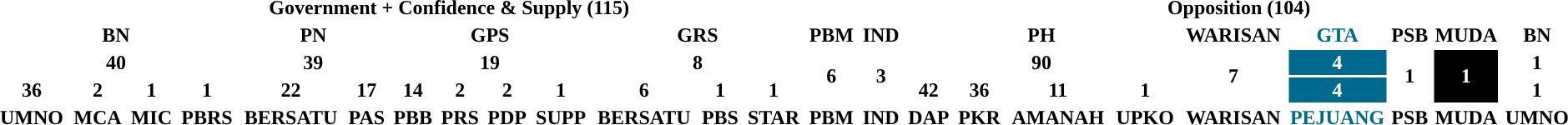<table style="width:100%; text-align:center;">
<tr>
<th colspan="15">Government + Confidence & Supply (<strong>115</strong>)</th>
<th colspan="9">Opposition (<strong>104</strong>)</th>
</tr>
<tr>
<th colspan="4" align="centre" style="color:">BN</th>
<th colspan="2" align="centre" style="color:">PN</th>
<th colspan="4" align="centre" style="color:">GPS</th>
<th colspan="3" align="centre" style="color:">GRS</th>
<th align="center" style="color:">PBM</th>
<th align="center" style="color:">IND</th>
<th colspan="4" align="centre" style="color:">PH</th>
<th align="centre" style="color:">WARISAN</th>
<th colspan="1" align="centre" style="color:#006A8E;">GTA</th>
<th align="centre" style="color:">PSB</th>
<th align="center" style="color:">MUDA</th>
<th align="centre" style="color:">BN</th>
</tr>
<tr>
<td colspan="4" align="center" style="background:"><strong>40</strong></td>
<td colspan="2" align="center" style="background:"><strong>39</strong></td>
<td colspan="4" align="center" style="background:"><strong>19</strong></td>
<td colspan="3" align="center" style="background:"><strong>8</strong></td>
<td rowspan="2" align="center" style="background:"><strong>6</strong></td>
<td rowspan="2" align="center" style="background:"><strong>3</strong></td>
<td colspan="4" align="center" style="background:"><strong>90</strong></td>
<td rowspan="2" align="center" style="background:"><strong>7</strong></td>
<td colspan="1" align="center" style="background:#006A8E; color:white;width:1.8%;"><strong>4</strong></td>
<td rowspan="2" align="center" style="background:"><span><strong>1</strong></span></td>
<td rowspan="2" align="center" style="background:#000000; color:white;width:0.5%;"><strong>1</strong></td>
<td align="center" style="background:"><strong>1</strong></td>
</tr>
<tr>
<td align="center" style="background:"><strong>36</strong></td>
<td align="center" style="background:"><strong>2</strong></td>
<td align="center" style="background:"><strong>1</strong></td>
<td align="center" style="background:"><strong>1</strong></td>
<td align="center" style="background:"><strong>22</strong></td>
<td align="center" style="background:"><strong>17</strong></td>
<td align="center" style="background:"><strong>14</strong></td>
<td align="center" style="background:"><strong>2</strong></td>
<td align="center" style="background:"><strong>2</strong></td>
<td align="center" style="background:"><strong>1</strong></td>
<td align="center" style="background:"><strong>6</strong></td>
<td align="center" style="background:"><strong>1</strong></td>
<td align="center" style="background:"><strong>1</strong></td>
<td align="center" style="background:"><strong>42</strong></td>
<td align="center" style="background:"><strong>36</strong></td>
<td align="center" style="background:"><strong>11</strong></td>
<td align="centre" style="background:"><strong>1</strong></td>
<td align="center" style="background:#006A8E; color:white;width:1.8%;"><strong>4</strong></td>
<td align="center" style="background:"><strong>1</strong></td>
</tr>
<tr>
<th align="centre" style="color:">UMNO</th>
<th align="centre" style="color:">MCA</th>
<th align="centre" style="color:">MIC</th>
<th align="centre" style="color:">PBRS</th>
<th align="centre" style="color:">BERSATU</th>
<th align="centre" style="color:">PAS</th>
<th align="centre" style="color:">PBB</th>
<th align="centre" style="color:">PRS</th>
<th align="centre" style="color:">PDP</th>
<th align="centre" style="color:">SUPP</th>
<th align="centre" style="color:">BERSATU</th>
<th align="centre" style="color:">PBS</th>
<th align="centre" style="color:">STAR</th>
<th align="centre" style="color:">PBM</th>
<th align="centre" style="color:">IND</th>
<th align="centre" style="color:">DAP</th>
<th align="centre" style="color:">PKR</th>
<th align="centre" style="color:">AMANAH</th>
<th align="centre" style="color:">UPKO</th>
<th align="centre" style="color:">WARISAN</th>
<th align="centre" style="color:#006A8E;">PEJUANG</th>
<th align="centre" style="color:">PSB</th>
<th align="center" style="color:#000000;">MUDA</th>
<th align="centre" style="color:">UMNO</th>
</tr>
</table>
